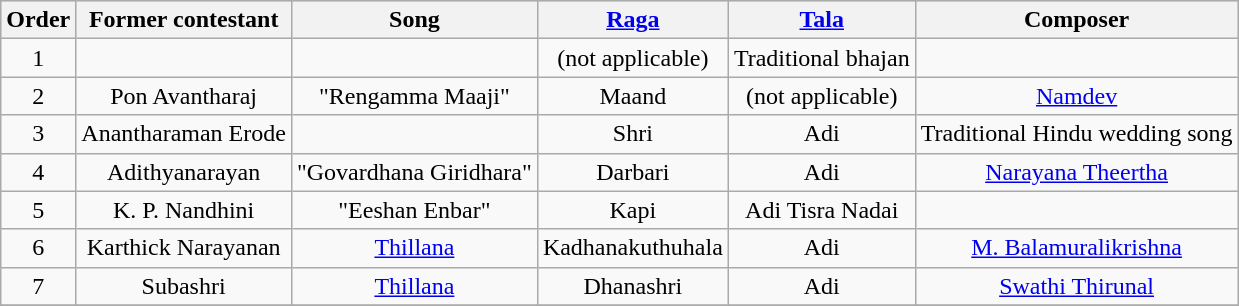<table class="wikitable sortable" style="text-align: center; width: auto;">
<tr style="background:lightgrey; text-align:center;">
<th>Order</th>
<th>Former contestant</th>
<th>Song</th>
<th><a href='#'>Raga</a></th>
<th><a href='#'>Tala</a></th>
<th>Composer</th>
</tr>
<tr>
<td>1</td>
<td></td>
<td></td>
<td>(not applicable)</td>
<td>Traditional bhajan</td>
</tr>
<tr>
<td>2</td>
<td>Pon Avantharaj</td>
<td>"Rengamma Maaji"</td>
<td>Maand</td>
<td>(not applicable)</td>
<td><a href='#'>Namdev</a></td>
</tr>
<tr>
<td>3</td>
<td>Anantharaman Erode</td>
<td></td>
<td>Shri</td>
<td>Adi</td>
<td>Traditional Hindu wedding song</td>
</tr>
<tr>
<td>4</td>
<td>Adithyanarayan</td>
<td>"Govardhana Giridhara"</td>
<td>Darbari</td>
<td>Adi</td>
<td><a href='#'>Narayana Theertha</a></td>
</tr>
<tr>
<td>5</td>
<td>K. P. Nandhini</td>
<td>"Eeshan Enbar"</td>
<td>Kapi</td>
<td>Adi Tisra Nadai</td>
<td></td>
</tr>
<tr>
<td>6</td>
<td>Karthick Narayanan</td>
<td><a href='#'>Thillana</a></td>
<td>Kadhanakuthuhala</td>
<td>Adi</td>
<td><a href='#'>M. Balamuralikrishna</a></td>
</tr>
<tr>
<td>7</td>
<td>Subashri</td>
<td><a href='#'>Thillana</a></td>
<td>Dhanashri</td>
<td>Adi</td>
<td><a href='#'>Swathi Thirunal</a></td>
</tr>
<tr>
</tr>
</table>
